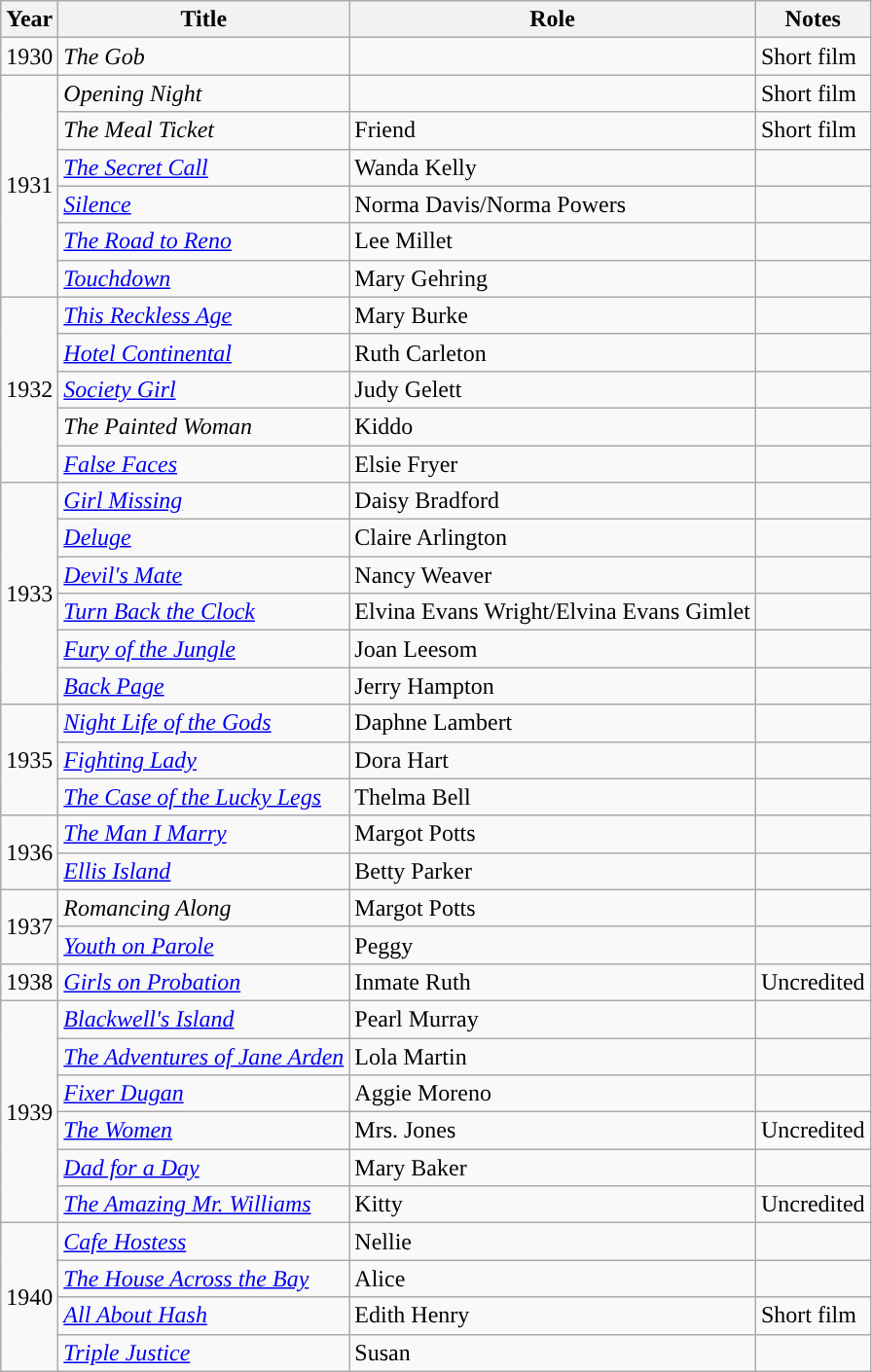<table class="wikitable sortable">
<tr>
<th>Year</th>
<th>Title</th>
<th>Role</th>
<th class="unsortable">Notes</th>
</tr>
<tr>
<td>1930</td>
<td data-sort-value="Gob"><em>The Gob</em></td>
<td></td>
<td>Short film</td>
</tr>
<tr>
<td rowspan=6>1931</td>
<td><em>Opening Night</em></td>
<td></td>
<td>Short film</td>
</tr>
<tr>
<td data-sort-value="Meal Ticket"><em>The Meal Ticket</em></td>
<td>Friend</td>
<td>Short film</td>
</tr>
<tr>
<td data-sort-value="Secret Call"><em><a href='#'>The Secret Call</a></em></td>
<td>Wanda Kelly</td>
<td></td>
</tr>
<tr>
<td><em><a href='#'>Silence</a></em></td>
<td>Norma Davis/Norma Powers</td>
<td></td>
</tr>
<tr>
<td data-sort-value="Road to Reno"><em><a href='#'>The Road to Reno</a></em></td>
<td>Lee Millet</td>
<td></td>
</tr>
<tr>
<td><em><a href='#'>Touchdown</a></em></td>
<td>Mary Gehring</td>
<td></td>
</tr>
<tr>
<td rowspan=5>1932</td>
<td><em><a href='#'>This Reckless Age</a></em></td>
<td>Mary Burke</td>
<td></td>
</tr>
<tr>
<td><em><a href='#'>Hotel Continental</a></em></td>
<td>Ruth Carleton</td>
<td></td>
</tr>
<tr>
<td><em><a href='#'>Society Girl</a></em></td>
<td>Judy Gelett</td>
<td></td>
</tr>
<tr>
<td data-sort-value="Painted Woman"><em>The Painted Woman</em></td>
<td>Kiddo</td>
<td></td>
</tr>
<tr>
<td><em><a href='#'>False Faces</a></em></td>
<td>Elsie Fryer</td>
<td></td>
</tr>
<tr>
<td rowspan=6>1933</td>
<td><em><a href='#'>Girl Missing</a></em></td>
<td>Daisy Bradford</td>
<td></td>
</tr>
<tr>
<td><em><a href='#'>Deluge</a></em></td>
<td>Claire Arlington</td>
<td></td>
</tr>
<tr>
<td><em><a href='#'>Devil's Mate</a></em></td>
<td>Nancy Weaver</td>
<td></td>
</tr>
<tr>
<td><em><a href='#'>Turn Back the Clock</a></em></td>
<td>Elvina Evans Wright/Elvina Evans Gimlet</td>
<td></td>
</tr>
<tr>
<td><em><a href='#'>Fury of the Jungle</a></em></td>
<td>Joan Leesom</td>
<td></td>
</tr>
<tr>
<td><em><a href='#'>Back Page</a></em></td>
<td>Jerry Hampton</td>
<td></td>
</tr>
<tr>
<td rowspan=3>1935</td>
<td><em><a href='#'>Night Life of the Gods</a></em></td>
<td>Daphne Lambert</td>
<td></td>
</tr>
<tr>
<td data-sort-value="Fighting Lady"><em><a href='#'>Fighting Lady</a></em></td>
<td>Dora Hart</td>
<td></td>
</tr>
<tr>
<td data-sort-value="Case of the Lucky Legs"><em><a href='#'>The Case of the Lucky Legs</a></em></td>
<td>Thelma Bell</td>
<td></td>
</tr>
<tr>
<td rowspan=2>1936</td>
<td data-sort-value="Man I Marry"><em><a href='#'>The Man I Marry</a></em></td>
<td>Margot Potts</td>
<td></td>
</tr>
<tr>
<td><em><a href='#'>Ellis Island</a></em></td>
<td>Betty Parker</td>
<td></td>
</tr>
<tr>
<td rowspan=2>1937</td>
<td><em>Romancing Along</em></td>
<td>Margot Potts</td>
<td></td>
</tr>
<tr>
<td><em><a href='#'>Youth on Parole</a></em></td>
<td>Peggy</td>
<td></td>
</tr>
<tr>
<td>1938</td>
<td><em><a href='#'>Girls on Probation</a></em></td>
<td>Inmate Ruth</td>
<td>Uncredited</td>
</tr>
<tr>
<td rowspan=6>1939</td>
<td><em><a href='#'>Blackwell's Island</a></em></td>
<td>Pearl Murray</td>
<td></td>
</tr>
<tr>
<td data-sort-value="Adventures of Jane Arden"><em><a href='#'>The Adventures of Jane Arden</a></em></td>
<td>Lola Martin</td>
<td></td>
</tr>
<tr>
<td><em><a href='#'>Fixer Dugan</a></em></td>
<td>Aggie Moreno</td>
<td></td>
</tr>
<tr>
<td data-sort-value="Women"><em><a href='#'>The Women</a></em></td>
<td>Mrs. Jones</td>
<td>Uncredited</td>
</tr>
<tr>
<td><em><a href='#'>Dad for a Day</a></em></td>
<td>Mary Baker</td>
<td></td>
</tr>
<tr>
<td data-sort-value="Amazing Mr. Williams"><em><a href='#'>The Amazing Mr. Williams</a></em></td>
<td>Kitty</td>
<td>Uncredited</td>
</tr>
<tr>
<td rowspan=4>1940</td>
<td><em><a href='#'>Cafe Hostess</a></em></td>
<td>Nellie</td>
<td></td>
</tr>
<tr>
<td data-sort-value="House Across the Bay"><em><a href='#'>The House Across the Bay</a></em></td>
<td>Alice</td>
<td></td>
</tr>
<tr>
<td><em><a href='#'>All About Hash</a></em></td>
<td>Edith Henry</td>
<td>Short film</td>
</tr>
<tr>
<td><em><a href='#'>Triple Justice</a></em></td>
<td>Susan</td>
<td></td>
</tr>
</table>
